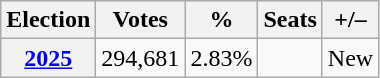<table class="sortable wikitable">
<tr>
<th>Election</th>
<th>Votes</th>
<th>%</th>
<th>Seats</th>
<th>+/–</th>
</tr>
<tr>
<th><a href='#'>2025</a></th>
<td align="center">294,681</td>
<td align="center">2.83%</td>
<td></td>
<td>New</td>
</tr>
</table>
